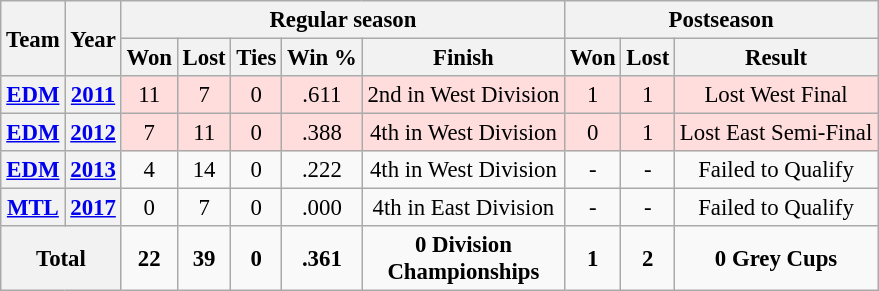<table class="wikitable" style="font-size: 95%; text-align:center;">
<tr>
<th rowspan="2">Team</th>
<th rowspan="2">Year</th>
<th colspan="5">Regular season</th>
<th colspan="4">Postseason</th>
</tr>
<tr>
<th>Won</th>
<th>Lost</th>
<th>Ties</th>
<th>Win %</th>
<th>Finish</th>
<th>Won</th>
<th>Lost</th>
<th>Result</th>
</tr>
<tr ! style="background:#FDD;">
<th><a href='#'>EDM</a></th>
<th><a href='#'>2011</a></th>
<td>11</td>
<td>7</td>
<td>0</td>
<td>.611</td>
<td>2nd in West Division</td>
<td>1</td>
<td>1</td>
<td>Lost West Final</td>
</tr>
<tr ! style="background:#FDD;">
<th><a href='#'>EDM</a></th>
<th><a href='#'>2012</a></th>
<td>7</td>
<td>11</td>
<td>0</td>
<td>.388</td>
<td>4th in West Division</td>
<td>0</td>
<td>1</td>
<td>Lost East Semi-Final</td>
</tr>
<tr>
<th><a href='#'>EDM</a></th>
<th><a href='#'>2013</a></th>
<td>4</td>
<td>14</td>
<td>0</td>
<td>.222</td>
<td>4th in West Division</td>
<td>-</td>
<td>-</td>
<td>Failed to Qualify</td>
</tr>
<tr>
<th><a href='#'>MTL</a></th>
<th><a href='#'>2017</a></th>
<td>0</td>
<td>7</td>
<td>0</td>
<td>.000</td>
<td>4th in East Division</td>
<td>-</td>
<td>-</td>
<td>Failed to Qualify</td>
</tr>
<tr>
<th colspan="2"><strong>Total</strong></th>
<td><strong>22</strong></td>
<td><strong>39</strong></td>
<td><strong>0</strong></td>
<td><strong>.361</strong></td>
<td><strong>0 Division<br>Championships</strong></td>
<td><strong>1</strong></td>
<td><strong>2</strong></td>
<td><strong>0 Grey Cups</strong></td>
</tr>
</table>
